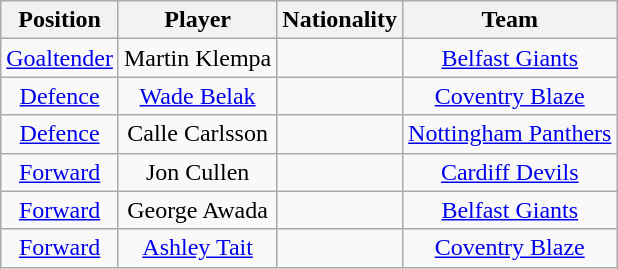<table class="wikitable">
<tr>
<th>Position</th>
<th>Player</th>
<th>Nationality</th>
<th>Team</th>
</tr>
<tr align="center">
<td><a href='#'>Goaltender</a></td>
<td>Martin Klempa</td>
<td></td>
<td><a href='#'>Belfast Giants</a></td>
</tr>
<tr align="center">
<td><a href='#'>Defence</a></td>
<td><a href='#'>Wade Belak</a></td>
<td></td>
<td><a href='#'>Coventry Blaze</a></td>
</tr>
<tr align="center">
<td><a href='#'>Defence</a></td>
<td>Calle Carlsson</td>
<td></td>
<td><a href='#'>Nottingham Panthers</a></td>
</tr>
<tr align="center">
<td><a href='#'>Forward</a></td>
<td>Jon Cullen</td>
<td></td>
<td><a href='#'>Cardiff Devils</a></td>
</tr>
<tr align="center">
<td><a href='#'>Forward</a></td>
<td>George Awada</td>
<td></td>
<td><a href='#'>Belfast Giants</a></td>
</tr>
<tr align="center">
<td><a href='#'>Forward</a></td>
<td><a href='#'>Ashley Tait</a></td>
<td></td>
<td><a href='#'>Coventry Blaze</a></td>
</tr>
</table>
